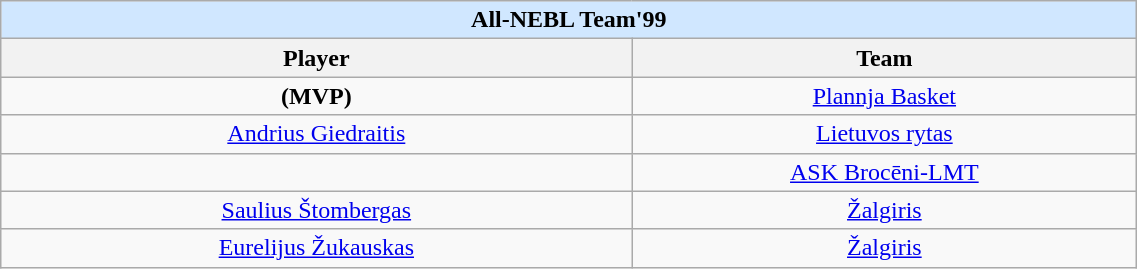<table | class="wikitable" style="text-align: center;" width="60%">
<tr>
<td colspan=4 bgcolor="#D0E7FF"><strong>All-NEBL Team'99</strong></td>
</tr>
<tr>
<th width=25%>Player</th>
<th width=20%>Team</th>
</tr>
<tr>
<td>  <strong>(MVP)</strong></td>
<td><a href='#'>Plannja Basket</a></td>
</tr>
<tr>
<td> <a href='#'>Andrius Giedraitis</a></td>
<td><a href='#'>Lietuvos rytas</a></td>
</tr>
<tr>
<td> </td>
<td><a href='#'>ASK Brocēni-LMT</a></td>
</tr>
<tr>
<td> <a href='#'>Saulius Štombergas</a></td>
<td><a href='#'>Žalgiris</a></td>
</tr>
<tr>
<td> <a href='#'>Eurelijus Žukauskas</a></td>
<td><a href='#'>Žalgiris</a></td>
</tr>
</table>
